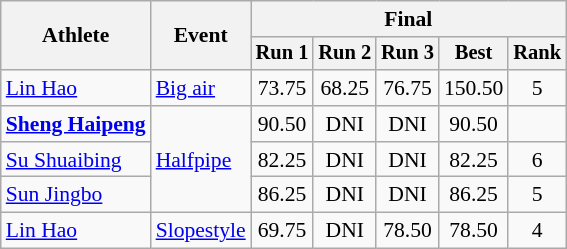<table class=wikitable style=font-size:90%;text-align:center>
<tr>
<th rowspan=2>Athlete</th>
<th rowspan=2>Event</th>
<th colspan=5>Final</th>
</tr>
<tr style=font-size:95%>
<th>Run 1</th>
<th>Run 2</th>
<th>Run 3</th>
<th>Best</th>
<th>Rank</th>
</tr>
<tr align=center>
<td align=left><a href='#'>Lin Hao</a></td>
<td align=left><a href='#'>Big air</a></td>
<td>73.75</td>
<td>68.25</td>
<td>76.75</td>
<td>150.50</td>
<td>5</td>
</tr>
<tr align=center>
<td align=left><strong><a href='#'>Sheng Haipeng</a></strong></td>
<td align=left rowspan=3><a href='#'>Halfpipe</a></td>
<td>90.50</td>
<td>DNI</td>
<td>DNI</td>
<td>90.50</td>
<td></td>
</tr>
<tr align=center>
<td align=left><a href='#'>Su Shuaibing</a></td>
<td>82.25</td>
<td>DNI</td>
<td>DNI</td>
<td>82.25</td>
<td>6</td>
</tr>
<tr align=center>
<td align=left><a href='#'>Sun Jingbo</a></td>
<td>86.25</td>
<td>DNI</td>
<td>DNI</td>
<td>86.25</td>
<td>5</td>
</tr>
<tr align=center>
<td align=left><a href='#'>Lin Hao</a></td>
<td align=left><a href='#'>Slopestyle</a></td>
<td>69.75</td>
<td>DNI</td>
<td>78.50</td>
<td>78.50</td>
<td>4</td>
</tr>
</table>
